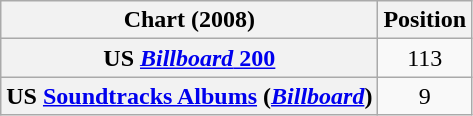<table class="wikitable sortable plainrowheaders" style="text-align:center;">
<tr>
<th>Chart (2008)</th>
<th>Position</th>
</tr>
<tr>
<th scope="row">US <a href='#'><em>Billboard</em> 200</a></th>
<td align="center">113</td>
</tr>
<tr>
<th scope="row">US <a href='#'>Soundtracks Albums</a> (<a href='#'><em>Billboard</em></a>)</th>
<td align="center">9</td>
</tr>
</table>
